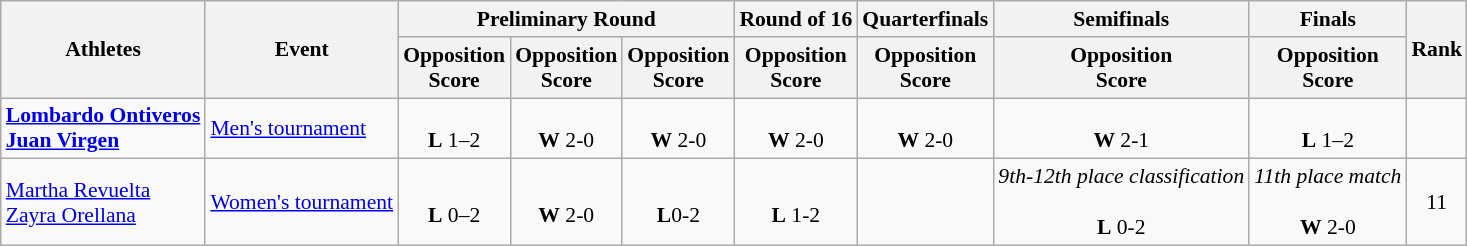<table class="wikitable" border="1" style="font-size:90%">
<tr>
<th rowspan=2>Athletes</th>
<th rowspan=2>Event</th>
<th colspan=3>Preliminary Round</th>
<th>Round of 16</th>
<th>Quarterfinals</th>
<th>Semifinals</th>
<th>Finals</th>
<th rowspan=2>Rank</th>
</tr>
<tr>
<th>Opposition<br>Score</th>
<th>Opposition<br>Score</th>
<th>Opposition<br>Score</th>
<th>Opposition<br>Score</th>
<th>Opposition<br>Score</th>
<th>Opposition<br>Score</th>
<th>Opposition<br>Score</th>
</tr>
<tr align=center>
<td align=left><strong><a href='#'>Lombardo Ontiveros</a><br><a href='#'>Juan Virgen</a></strong></td>
<td align=left><a href='#'>Men's tournament</a></td>
<td><br><strong>L</strong> 1–2</td>
<td><br><strong>W</strong> 2-0</td>
<td><br><strong>W</strong> 2-0</td>
<td><br><strong>W</strong> 2-0</td>
<td><br><strong>W</strong> 2-0</td>
<td><br><strong>W</strong> 2-1</td>
<td><br><strong>L</strong> 1–2</td>
<td></td>
</tr>
<tr align=center>
<td align=left><a href='#'>Martha Revuelta</a><br><a href='#'>Zayra Orellana</a></td>
<td align=left><a href='#'>Women's tournament</a></td>
<td><br><strong>L</strong> 0–2</td>
<td><br><strong>W</strong> 2-0</td>
<td><br><strong>L</strong>0-2</td>
<td><br><strong>L</strong> 1-2</td>
<td></td>
<td><em>9th-12th place classification</em><br><br><strong>L</strong> 0-2</td>
<td><em>11th place match</em><br><br><strong>W</strong> 2-0</td>
<td>11</td>
</tr>
</table>
